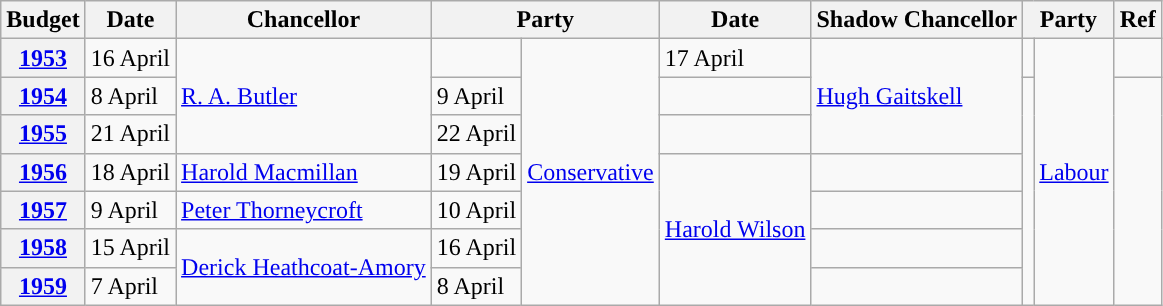<table class= "wikitable">
<tr>
<th scope= "col">Budget</th>
<th scope= "col">Date</th>
<th scope= "col">Chancellor</th>
<th colspan= "2">Party</th>
<th scope= "col">Date</th>
<th scope= "col">Shadow Chancellor</th>
<th colspan= "2">Party</th>
<th scope= "col">Ref</th>
</tr>
<tr>
<th><a href='#'>1953</a></th>
<td>16 April</td>
<td rowspan="3"><a href='#'>R. A. Butler</a></td>
<td style="background-color: "></td>
<td rowspan= "7"><a href='#'>Conservative</a></td>
<td>17 April</td>
<td rowspan="3"><a href='#'>Hugh Gaitskell</a></td>
<td style="background-color: "></td>
<td rowspan="7"><a href='#'>Labour</a></td>
<td></td>
</tr>
<tr>
<th><a href='#'>1954</a></th>
<td>8 April</td>
<td>9 April</td>
<td></td>
</tr>
<tr>
<th><a href='#'>1955</a></th>
<td>21 April</td>
<td>22 April</td>
<td></td>
</tr>
<tr>
<th><a href='#'>1956</a></th>
<td>18 April</td>
<td><a href='#'>Harold Macmillan</a></td>
<td>19 April</td>
<td rowspan="4"><a href='#'>Harold Wilson</a></td>
<td></td>
</tr>
<tr>
<th><a href='#'>1957</a></th>
<td>9 April</td>
<td><a href='#'>Peter Thorneycroft</a></td>
<td>10 April</td>
<td></td>
</tr>
<tr>
<th><a href='#'>1958</a></th>
<td>15 April</td>
<td rowspan="2"><a href='#'>Derick Heathcoat-Amory</a></td>
<td>16 April</td>
<td></td>
</tr>
<tr>
<th><a href='#'>1959</a></th>
<td>7 April</td>
<td>8 April</td>
<td></td>
</tr>
</table>
